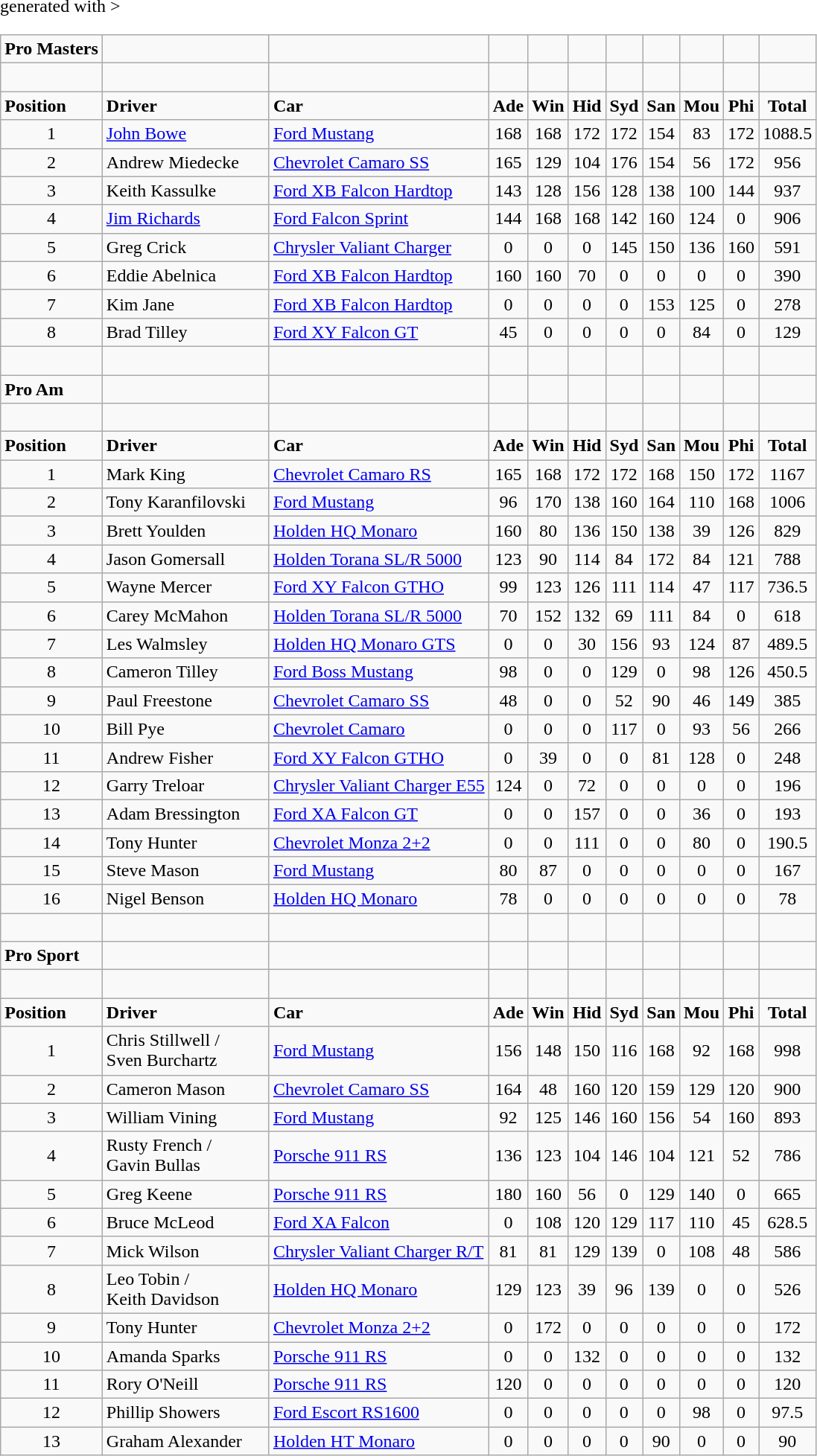<table class="wikitable" <hiddentext>generated with >
<tr>
<td style="font-weight:bold">Pro Masters</td>
<td width="142"> </td>
<td style="font-weight:bold"> </td>
<td> </td>
<td> </td>
<td> </td>
<td> </td>
<td> </td>
<td> </td>
<td> </td>
<td align="center"> </td>
</tr>
<tr>
<td style="font-weight:bold"> </td>
<td> </td>
<td> </td>
<td> </td>
<td> </td>
<td> </td>
<td> </td>
<td> </td>
<td> </td>
<td> </td>
<td align="center"> </td>
</tr>
<tr style="font-weight:bold">
<td>Position</td>
<td>Driver</td>
<td>Car</td>
<td align="center">Ade</td>
<td align="center">Win</td>
<td align="center">Hid</td>
<td align="center">Syd</td>
<td align="center">San</td>
<td align="center">Mou</td>
<td align="center">Phi</td>
<td align="center">Total</td>
</tr>
<tr>
<td align="center">1</td>
<td><a href='#'>John Bowe</a></td>
<td><a href='#'>Ford Mustang</a></td>
<td align="center">168</td>
<td align="center">168</td>
<td align="center">172</td>
<td align="center">172</td>
<td align="center">154</td>
<td align="center">83</td>
<td align="center">172</td>
<td align="center">1088.5</td>
</tr>
<tr>
<td align="center">2</td>
<td>Andrew Miedecke</td>
<td><a href='#'>Chevrolet Camaro SS</a></td>
<td align="center">165</td>
<td align="center">129</td>
<td align="center">104</td>
<td align="center">176</td>
<td align="center">154</td>
<td align="center">56</td>
<td align="center">172</td>
<td align="center">956</td>
</tr>
<tr>
<td align="center">3</td>
<td>Keith Kassulke</td>
<td><a href='#'>Ford XB Falcon Hardtop</a></td>
<td align="center">143</td>
<td align="center">128</td>
<td align="center">156</td>
<td align="center">128</td>
<td align="center">138</td>
<td align="center">100</td>
<td align="center">144</td>
<td align="center">937</td>
</tr>
<tr>
<td align="center">4</td>
<td><a href='#'>Jim Richards</a></td>
<td><a href='#'>Ford Falcon Sprint</a></td>
<td align="center">144</td>
<td align="center">168</td>
<td align="center">168</td>
<td align="center">142</td>
<td align="center">160</td>
<td align="center">124</td>
<td align="center">0</td>
<td align="center">906</td>
</tr>
<tr>
<td align="center">5</td>
<td>Greg Crick</td>
<td><a href='#'>Chrysler Valiant Charger</a></td>
<td align="center">0</td>
<td align="center">0</td>
<td align="center">0</td>
<td align="center">145</td>
<td align="center">150</td>
<td align="center">136</td>
<td align="center">160</td>
<td align="center">591</td>
</tr>
<tr>
<td align="center">6</td>
<td>Eddie Abelnica</td>
<td><a href='#'>Ford XB Falcon Hardtop</a></td>
<td align="center">160</td>
<td align="center">160</td>
<td align="center">70</td>
<td align="center">0</td>
<td align="center">0</td>
<td align="center">0</td>
<td align="center">0</td>
<td align="center">390</td>
</tr>
<tr>
<td align="center">7</td>
<td>Kim Jane</td>
<td><a href='#'>Ford XB Falcon Hardtop</a></td>
<td align="center">0</td>
<td align="center">0</td>
<td align="center">0</td>
<td align="center">0</td>
<td align="center">153</td>
<td align="center">125</td>
<td align="center">0</td>
<td align="center">278</td>
</tr>
<tr>
<td align="center">8</td>
<td>Brad Tilley</td>
<td><a href='#'>Ford XY Falcon GT</a></td>
<td align="center">45</td>
<td align="center">0</td>
<td align="center">0</td>
<td align="center">0</td>
<td align="center">0</td>
<td align="center">84</td>
<td align="center">0</td>
<td align="center">129</td>
</tr>
<tr>
<td align="center"> </td>
<td> </td>
<td> </td>
<td align="center"> </td>
<td align="center"> </td>
<td align="center"> </td>
<td align="center"> </td>
<td align="center"> </td>
<td align="center"> </td>
<td align="center"> </td>
<td align="center"> </td>
</tr>
<tr>
<td style="font-weight:bold">Pro Am</td>
<td> </td>
<td> </td>
<td align="center"> </td>
<td align="center"> </td>
<td align="center"> </td>
<td align="center"> </td>
<td align="center"> </td>
<td align="center"> </td>
<td align="center"> </td>
<td align="center"> </td>
</tr>
<tr>
<td height="13"> </td>
<td> </td>
<td> </td>
<td align="center"> </td>
<td align="center"> </td>
<td align="center"> </td>
<td align="center"> </td>
<td align="center"> </td>
<td align="center"> </td>
<td align="center"> </td>
<td align="center"> </td>
</tr>
<tr style="font-weight:bold">
<td>Position</td>
<td>Driver</td>
<td>Car</td>
<td align="center">Ade</td>
<td align="center">Win</td>
<td align="center">Hid</td>
<td align="center">Syd</td>
<td align="center">San</td>
<td align="center">Mou</td>
<td align="center">Phi</td>
<td align="center">Total</td>
</tr>
<tr>
<td align="center">1</td>
<td>Mark King</td>
<td><a href='#'>Chevrolet Camaro RS</a></td>
<td align="center">165</td>
<td align="center">168</td>
<td align="center">172</td>
<td align="center">172</td>
<td align="center">168</td>
<td align="center">150</td>
<td align="center">172</td>
<td align="center">1167</td>
</tr>
<tr>
<td align="center">2</td>
<td>Tony Karanfilovski</td>
<td><a href='#'>Ford Mustang</a></td>
<td align="center">96</td>
<td align="center">170</td>
<td align="center">138</td>
<td align="center">160</td>
<td align="center">164</td>
<td align="center">110</td>
<td align="center">168</td>
<td align="center">1006</td>
</tr>
<tr>
<td align="center">3</td>
<td>Brett Youlden</td>
<td><a href='#'>Holden HQ Monaro</a></td>
<td align="center">160</td>
<td align="center">80</td>
<td align="center">136</td>
<td align="center">150</td>
<td align="center">138</td>
<td align="center">39</td>
<td align="center">126</td>
<td align="center">829</td>
</tr>
<tr>
<td align="center">4</td>
<td>Jason Gomersall</td>
<td><a href='#'>Holden Torana SL/R 5000</a></td>
<td align="center">123</td>
<td align="center">90</td>
<td align="center">114</td>
<td align="center">84</td>
<td align="center">172</td>
<td align="center">84</td>
<td align="center">121</td>
<td align="center">788</td>
</tr>
<tr>
<td align="center">5</td>
<td>Wayne Mercer</td>
<td><a href='#'>Ford XY Falcon GTHO</a></td>
<td align="center">99</td>
<td align="center">123</td>
<td align="center">126</td>
<td align="center">111</td>
<td align="center">114</td>
<td align="center">47</td>
<td align="center">117</td>
<td align="center">736.5</td>
</tr>
<tr>
<td align="center">6</td>
<td>Carey McMahon</td>
<td><a href='#'>Holden Torana SL/R 5000</a></td>
<td align="center">70</td>
<td align="center">152</td>
<td align="center">132</td>
<td align="center">69</td>
<td align="center">111</td>
<td align="center">84</td>
<td align="center">0</td>
<td align="center">618</td>
</tr>
<tr>
<td align="center">7</td>
<td>Les Walmsley</td>
<td><a href='#'>Holden HQ Monaro GTS</a></td>
<td align="center">0</td>
<td align="center">0</td>
<td align="center">30</td>
<td align="center">156</td>
<td align="center">93</td>
<td align="center">124</td>
<td align="center">87</td>
<td align="center">489.5</td>
</tr>
<tr>
<td align="center">8</td>
<td>Cameron Tilley</td>
<td><a href='#'>Ford Boss Mustang</a></td>
<td align="center">98</td>
<td align="center">0</td>
<td align="center">0</td>
<td align="center">129</td>
<td align="center">0</td>
<td align="center">98</td>
<td align="center">126</td>
<td align="center">450.5</td>
</tr>
<tr>
<td align="center">9</td>
<td>Paul Freestone</td>
<td><a href='#'>Chevrolet Camaro SS</a></td>
<td align="center">48</td>
<td align="center">0</td>
<td align="center">0</td>
<td align="center">52</td>
<td align="center">90</td>
<td align="center">46</td>
<td align="center">149</td>
<td align="center">385</td>
</tr>
<tr>
<td align="center">10</td>
<td>Bill Pye</td>
<td><a href='#'>Chevrolet Camaro</a></td>
<td align="center">0</td>
<td align="center">0</td>
<td align="center">0</td>
<td align="center">117</td>
<td align="center">0</td>
<td align="center">93</td>
<td align="center">56</td>
<td align="center">266</td>
</tr>
<tr>
<td align="center">11</td>
<td>Andrew Fisher</td>
<td><a href='#'>Ford XY Falcon GTHO</a></td>
<td align="center">0</td>
<td align="center">39</td>
<td align="center">0</td>
<td align="center">0</td>
<td align="center">81</td>
<td align="center">128</td>
<td align="center">0</td>
<td align="center">248</td>
</tr>
<tr>
<td align="center">12</td>
<td>Garry Treloar</td>
<td><a href='#'>Chrysler Valiant Charger E55</a></td>
<td align="center">124</td>
<td align="center">0</td>
<td align="center">72</td>
<td align="center">0</td>
<td align="center">0</td>
<td align="center">0</td>
<td align="center">0</td>
<td align="center">196</td>
</tr>
<tr>
<td align="center">13</td>
<td>Adam Bressington</td>
<td><a href='#'>Ford XA Falcon GT</a></td>
<td align="center">0</td>
<td align="center">0</td>
<td align="center">157</td>
<td align="center">0</td>
<td align="center">0</td>
<td align="center">36</td>
<td align="center">0</td>
<td align="center">193</td>
</tr>
<tr>
<td align="center">14</td>
<td>Tony Hunter</td>
<td><a href='#'>Chevrolet Monza 2+2</a></td>
<td align="center">0</td>
<td align="center">0</td>
<td align="center">111</td>
<td align="center">0</td>
<td align="center">0</td>
<td align="center">80</td>
<td align="center">0</td>
<td align="center">190.5</td>
</tr>
<tr>
<td align="center">15</td>
<td>Steve Mason</td>
<td><a href='#'>Ford Mustang</a></td>
<td align="center">80</td>
<td align="center">87</td>
<td align="center">0</td>
<td align="center">0</td>
<td align="center">0</td>
<td align="center">0</td>
<td align="center">0</td>
<td align="center">167</td>
</tr>
<tr>
<td align="center">16</td>
<td>Nigel Benson</td>
<td><a href='#'>Holden HQ Monaro</a></td>
<td align="center">78</td>
<td align="center">0</td>
<td align="center">0</td>
<td align="center">0</td>
<td align="center">0</td>
<td align="center">0</td>
<td align="center">0</td>
<td align="center">78</td>
</tr>
<tr>
<td> </td>
<td> </td>
<td> </td>
<td align="center"> </td>
<td align="center"> </td>
<td align="center"> </td>
<td align="center"> </td>
<td align="center"> </td>
<td align="center"> </td>
<td align="center"> </td>
<td align="center"> </td>
</tr>
<tr>
<td style="font-weight:bold">Pro Sport</td>
<td> </td>
<td> </td>
<td align="center"> </td>
<td align="center"> </td>
<td align="center"> </td>
<td align="center"> </td>
<td align="center"> </td>
<td align="center"> </td>
<td align="center"> </td>
<td align="center"> </td>
</tr>
<tr>
<td align="center"> </td>
<td> </td>
<td> </td>
<td align="center"> </td>
<td align="center"> </td>
<td align="center"> </td>
<td align="center"> </td>
<td align="center"> </td>
<td align="center"> </td>
<td align="center"> </td>
<td align="center"> </td>
</tr>
<tr style="font-weight:bold">
<td>Position</td>
<td>Driver</td>
<td>Car</td>
<td align="center">Ade</td>
<td align="center">Win</td>
<td align="center">Hid</td>
<td align="center">Syd</td>
<td align="center">San</td>
<td align="center">Mou</td>
<td align="center">Phi</td>
<td align="center">Total</td>
</tr>
<tr>
<td align="center">1</td>
<td>Chris Stillwell / <br> Sven Burchartz</td>
<td><a href='#'>Ford Mustang</a></td>
<td align="center">156</td>
<td align="center">148</td>
<td align="center">150</td>
<td align="center">116</td>
<td align="center">168</td>
<td align="center">92</td>
<td align="center">168</td>
<td align="center">998</td>
</tr>
<tr>
<td align="center">2</td>
<td>Cameron Mason</td>
<td><a href='#'>Chevrolet Camaro SS</a></td>
<td align="center">164</td>
<td align="center">48</td>
<td align="center">160</td>
<td align="center">120</td>
<td align="center">159</td>
<td align="center">129</td>
<td align="center">120</td>
<td align="center">900</td>
</tr>
<tr>
<td align="center">3</td>
<td>William Vining</td>
<td><a href='#'>Ford Mustang</a></td>
<td align="center">92</td>
<td align="center">125</td>
<td align="center">146</td>
<td align="center">160</td>
<td align="center">156</td>
<td align="center">54</td>
<td align="center">160</td>
<td align="center">893</td>
</tr>
<tr>
<td align="center">4</td>
<td>Rusty French / <br>  Gavin Bullas</td>
<td><a href='#'>Porsche 911 RS</a></td>
<td align="center">136</td>
<td align="center">123</td>
<td align="center">104</td>
<td align="center">146</td>
<td align="center">104</td>
<td align="center">121</td>
<td align="center">52</td>
<td align="center">786</td>
</tr>
<tr>
<td align="center">5</td>
<td>Greg Keene</td>
<td><a href='#'>Porsche 911 RS</a></td>
<td align="center">180</td>
<td align="center">160</td>
<td align="center">56</td>
<td align="center">0</td>
<td align="center">129</td>
<td align="center">140</td>
<td align="center">0</td>
<td align="center">665</td>
</tr>
<tr>
<td align="center">6</td>
<td>Bruce McLeod</td>
<td><a href='#'>Ford XA Falcon</a></td>
<td align="center">0</td>
<td align="center">108</td>
<td align="center">120</td>
<td align="center">129</td>
<td align="center">117</td>
<td align="center">110</td>
<td align="center">45</td>
<td align="center">628.5</td>
</tr>
<tr>
<td align="center">7</td>
<td>Mick Wilson</td>
<td><a href='#'>Chrysler Valiant Charger R/T</a></td>
<td align="center">81</td>
<td align="center">81</td>
<td align="center">129</td>
<td align="center">139</td>
<td align="center">0</td>
<td align="center">108</td>
<td align="center">48</td>
<td align="center">586</td>
</tr>
<tr>
<td align="center">8</td>
<td>Leo Tobin / <br>  Keith Davidson</td>
<td><a href='#'>Holden HQ Monaro</a></td>
<td align="center">129</td>
<td align="center">123</td>
<td align="center">39</td>
<td align="center">96</td>
<td align="center">139</td>
<td align="center">0</td>
<td align="center">0</td>
<td align="center">526</td>
</tr>
<tr>
<td align="center">9</td>
<td>Tony Hunter</td>
<td><a href='#'>Chevrolet Monza 2+2</a></td>
<td align="center">0</td>
<td align="center">172</td>
<td align="center">0</td>
<td align="center">0</td>
<td align="center">0</td>
<td align="center">0</td>
<td align="center">0</td>
<td align="center">172</td>
</tr>
<tr>
<td align="center">10</td>
<td>Amanda Sparks</td>
<td><a href='#'>Porsche 911 RS</a></td>
<td align="center">0</td>
<td align="center">0</td>
<td align="center">132</td>
<td align="center">0</td>
<td align="center">0</td>
<td align="center">0</td>
<td align="center">0</td>
<td align="center">132</td>
</tr>
<tr>
<td align="center">11</td>
<td>Rory O'Neill</td>
<td><a href='#'>Porsche 911 RS</a></td>
<td align="center">120</td>
<td align="center">0</td>
<td align="center">0</td>
<td align="center">0</td>
<td align="center">0</td>
<td align="center">0</td>
<td align="center">0</td>
<td align="center">120</td>
</tr>
<tr>
<td align="center">12</td>
<td>Phillip Showers</td>
<td><a href='#'>Ford Escort RS1600</a></td>
<td align="center">0</td>
<td align="center">0</td>
<td align="center">0</td>
<td align="center">0</td>
<td align="center">0</td>
<td align="center">98</td>
<td align="center">0</td>
<td align="center">97.5</td>
</tr>
<tr>
<td align="center">13</td>
<td>Graham Alexander</td>
<td><a href='#'>Holden HT Monaro</a></td>
<td align="center">0</td>
<td align="center">0</td>
<td align="center">0</td>
<td align="center">0</td>
<td align="center">90</td>
<td align="center">0</td>
<td align="center">0</td>
<td align="center">90</td>
</tr>
</table>
